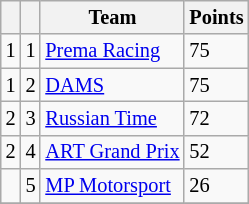<table class="wikitable" style="font-size: 85%;">
<tr>
<th></th>
<th></th>
<th>Team</th>
<th>Points</th>
</tr>
<tr>
<td> 1</td>
<td align="center">1</td>
<td> <a href='#'>Prema Racing</a></td>
<td>75</td>
</tr>
<tr>
<td> 1</td>
<td align="center">2</td>
<td> <a href='#'>DAMS</a></td>
<td>75</td>
</tr>
<tr>
<td> 2</td>
<td align="center">3</td>
<td> <a href='#'>Russian Time</a></td>
<td>72</td>
</tr>
<tr>
<td> 2</td>
<td align="center">4</td>
<td> <a href='#'>ART Grand Prix</a></td>
<td>52</td>
</tr>
<tr>
<td></td>
<td align="center">5</td>
<td> <a href='#'>MP Motorsport</a></td>
<td>26</td>
</tr>
<tr>
</tr>
</table>
